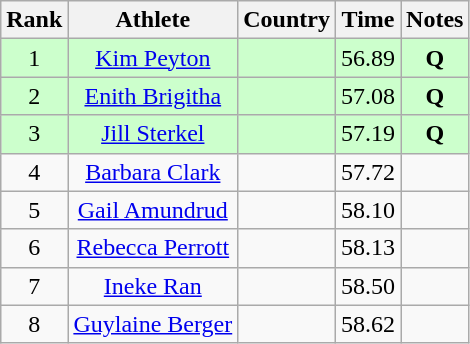<table class="wikitable sortable" style="text-align:center">
<tr>
<th>Rank</th>
<th>Athlete</th>
<th>Country</th>
<th>Time</th>
<th>Notes</th>
</tr>
<tr bgcolor=ccffcc>
<td>1</td>
<td><a href='#'>Kim Peyton</a></td>
<td align=left></td>
<td>56.89</td>
<td><strong>Q </strong></td>
</tr>
<tr bgcolor=ccffcc>
<td>2</td>
<td><a href='#'>Enith Brigitha</a></td>
<td align=left></td>
<td>57.08</td>
<td><strong>Q </strong></td>
</tr>
<tr bgcolor=ccffcc>
<td>3</td>
<td><a href='#'>Jill Sterkel</a></td>
<td align=left></td>
<td>57.19</td>
<td><strong>Q </strong></td>
</tr>
<tr>
<td>4</td>
<td><a href='#'>Barbara Clark</a></td>
<td align=left></td>
<td>57.72</td>
<td><strong> </strong></td>
</tr>
<tr>
<td>5</td>
<td><a href='#'>Gail Amundrud</a></td>
<td align=left></td>
<td>58.10</td>
<td><strong> </strong></td>
</tr>
<tr>
<td>6</td>
<td><a href='#'>Rebecca Perrott</a></td>
<td align=left></td>
<td>58.13</td>
<td><strong> </strong></td>
</tr>
<tr>
<td>7</td>
<td><a href='#'>Ineke Ran</a></td>
<td align=left></td>
<td>58.50</td>
<td><strong> </strong></td>
</tr>
<tr>
<td>8</td>
<td><a href='#'>Guylaine Berger</a></td>
<td align=left></td>
<td>58.62</td>
<td><strong> </strong></td>
</tr>
</table>
